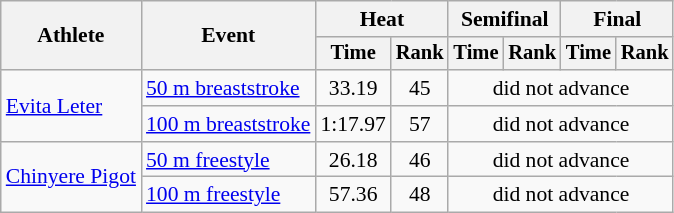<table class=wikitable style="font-size:90%">
<tr>
<th rowspan="2">Athlete</th>
<th rowspan="2">Event</th>
<th colspan="2">Heat</th>
<th colspan="2">Semifinal</th>
<th colspan="2">Final</th>
</tr>
<tr style="font-size:95%">
<th>Time</th>
<th>Rank</th>
<th>Time</th>
<th>Rank</th>
<th>Time</th>
<th>Rank</th>
</tr>
<tr align=center>
<td align=left rowspan=2><a href='#'>Evita Leter</a></td>
<td align=left><a href='#'>50 m breaststroke</a></td>
<td>33.19</td>
<td>45</td>
<td colspan=4>did not advance</td>
</tr>
<tr align=center>
<td align=left><a href='#'>100 m breaststroke</a></td>
<td>1:17.97</td>
<td>57</td>
<td colspan=4>did not advance</td>
</tr>
<tr align=center>
<td align=left rowspan=2><a href='#'>Chinyere Pigot</a></td>
<td align=left><a href='#'>50 m freestyle</a></td>
<td>26.18</td>
<td>46</td>
<td colspan=4>did not advance</td>
</tr>
<tr align=center>
<td align=left><a href='#'>100 m freestyle</a></td>
<td>57.36</td>
<td>48</td>
<td colspan=4>did not advance</td>
</tr>
</table>
